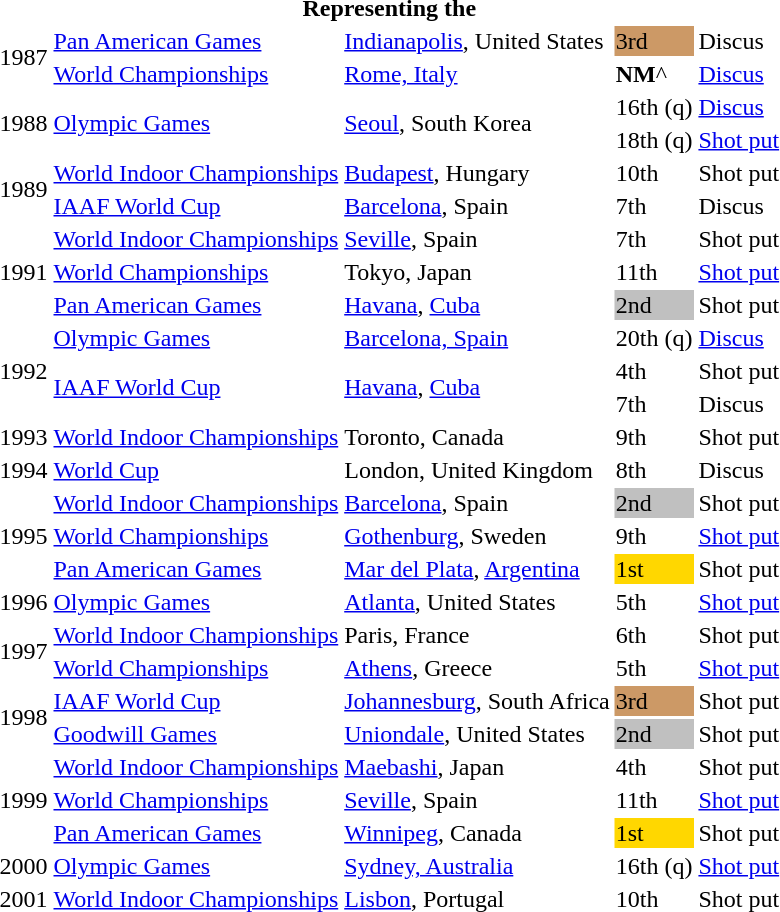<table>
<tr>
<th colspan="5">Representing the </th>
</tr>
<tr>
<td rowspan=2>1987</td>
<td><a href='#'>Pan American Games</a></td>
<td><a href='#'>Indianapolis</a>, United States</td>
<td bgcolor="cc9966">3rd</td>
<td>Discus</td>
</tr>
<tr>
<td><a href='#'>World Championships</a></td>
<td><a href='#'>Rome, Italy</a></td>
<td><strong>NM</strong>^</td>
<td><a href='#'>Discus</a></td>
</tr>
<tr>
<td rowspan=2>1988</td>
<td rowspan=2><a href='#'>Olympic Games</a></td>
<td rowspan=2><a href='#'>Seoul</a>, South Korea</td>
<td>16th (q)</td>
<td><a href='#'>Discus</a></td>
</tr>
<tr>
<td>18th (q)</td>
<td><a href='#'>Shot put</a></td>
</tr>
<tr>
<td rowspan=2>1989</td>
<td><a href='#'>World Indoor Championships</a></td>
<td><a href='#'>Budapest</a>, Hungary</td>
<td>10th</td>
<td>Shot put</td>
</tr>
<tr>
<td><a href='#'>IAAF World Cup</a></td>
<td><a href='#'>Barcelona</a>, Spain</td>
<td>7th</td>
<td>Discus</td>
</tr>
<tr>
<td rowspan=3>1991</td>
<td><a href='#'>World Indoor Championships</a></td>
<td><a href='#'>Seville</a>, Spain</td>
<td>7th</td>
<td>Shot put</td>
</tr>
<tr>
<td><a href='#'>World Championships</a></td>
<td>Tokyo, Japan</td>
<td>11th</td>
<td><a href='#'>Shot put</a></td>
</tr>
<tr>
<td><a href='#'>Pan American Games</a></td>
<td><a href='#'>Havana</a>, <a href='#'>Cuba</a></td>
<td bgcolor="silver">2nd</td>
<td>Shot put</td>
</tr>
<tr>
<td rowspan=3>1992</td>
<td><a href='#'>Olympic Games</a></td>
<td><a href='#'>Barcelona, Spain</a></td>
<td>20th (q)</td>
<td><a href='#'>Discus</a></td>
</tr>
<tr>
<td rowspan=2><a href='#'>IAAF World Cup</a></td>
<td rowspan=2><a href='#'>Havana</a>, <a href='#'>Cuba</a></td>
<td>4th</td>
<td>Shot put</td>
</tr>
<tr>
<td>7th</td>
<td>Discus</td>
</tr>
<tr>
<td>1993</td>
<td><a href='#'>World Indoor Championships</a></td>
<td>Toronto, Canada</td>
<td>9th</td>
<td>Shot put</td>
</tr>
<tr>
<td>1994</td>
<td><a href='#'>World Cup</a></td>
<td>London, United Kingdom</td>
<td>8th</td>
<td>Discus</td>
</tr>
<tr>
<td rowspan=3>1995</td>
<td><a href='#'>World Indoor Championships</a></td>
<td><a href='#'>Barcelona</a>, Spain</td>
<td bgcolor="silver">2nd</td>
<td>Shot put</td>
</tr>
<tr>
<td><a href='#'>World Championships</a></td>
<td><a href='#'>Gothenburg</a>, Sweden</td>
<td>9th</td>
<td><a href='#'>Shot put</a></td>
</tr>
<tr>
<td><a href='#'>Pan American Games</a></td>
<td><a href='#'>Mar del Plata</a>, <a href='#'>Argentina</a></td>
<td bgcolor="gold">1st</td>
<td>Shot put</td>
</tr>
<tr>
<td>1996</td>
<td><a href='#'>Olympic Games</a></td>
<td><a href='#'>Atlanta</a>, United States</td>
<td>5th</td>
<td><a href='#'>Shot put</a></td>
</tr>
<tr>
<td rowspan=2>1997</td>
<td><a href='#'>World Indoor Championships</a></td>
<td>Paris, France</td>
<td>6th</td>
<td>Shot put</td>
</tr>
<tr>
<td><a href='#'>World Championships</a></td>
<td><a href='#'>Athens</a>, Greece</td>
<td>5th</td>
<td><a href='#'>Shot put</a></td>
</tr>
<tr>
<td rowspan=2>1998</td>
<td><a href='#'>IAAF World Cup</a></td>
<td><a href='#'>Johannesburg</a>, South Africa</td>
<td bgcolor="cc9966">3rd</td>
<td>Shot put</td>
</tr>
<tr>
<td><a href='#'>Goodwill Games</a></td>
<td><a href='#'>Uniondale</a>, United States</td>
<td bgcolor="silver">2nd</td>
<td>Shot put</td>
</tr>
<tr>
<td rowspan=3>1999</td>
<td><a href='#'>World Indoor Championships</a></td>
<td><a href='#'>Maebashi</a>, Japan</td>
<td>4th</td>
<td>Shot put</td>
</tr>
<tr>
<td><a href='#'>World Championships</a></td>
<td><a href='#'>Seville</a>, Spain</td>
<td>11th</td>
<td><a href='#'>Shot put</a></td>
</tr>
<tr>
<td><a href='#'>Pan American Games</a></td>
<td><a href='#'>Winnipeg</a>, Canada</td>
<td bgcolor="gold">1st</td>
<td>Shot put</td>
</tr>
<tr>
<td>2000</td>
<td><a href='#'>Olympic Games</a></td>
<td><a href='#'>Sydney, Australia</a></td>
<td>16th (q)</td>
<td><a href='#'>Shot put</a></td>
</tr>
<tr>
<td>2001</td>
<td><a href='#'>World Indoor Championships</a></td>
<td><a href='#'>Lisbon</a>, Portugal</td>
<td>10th</td>
<td>Shot put</td>
</tr>
</table>
